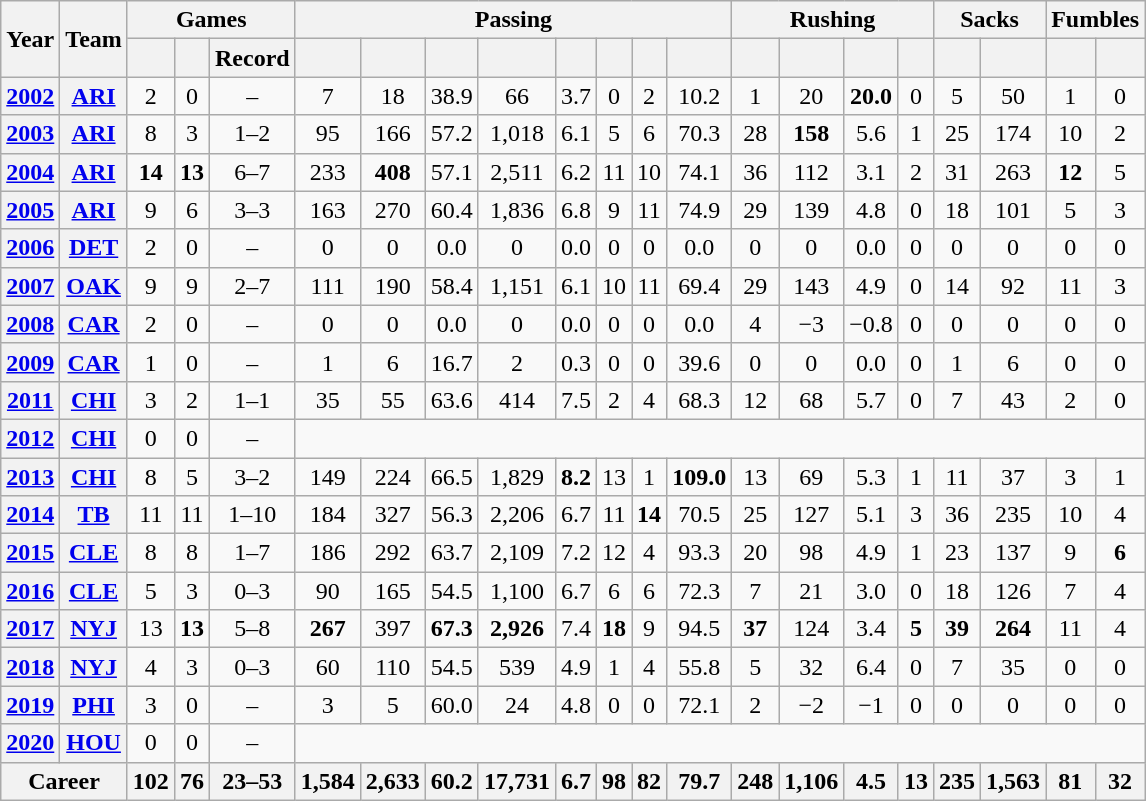<table class="wikitable" style="text-align:center;">
<tr>
<th rowspan="2">Year</th>
<th rowspan="2">Team</th>
<th colspan="3">Games</th>
<th colspan="8">Passing</th>
<th colspan="4">Rushing</th>
<th colspan="2">Sacks</th>
<th colspan="2">Fumbles</th>
</tr>
<tr>
<th></th>
<th></th>
<th>Record</th>
<th></th>
<th></th>
<th></th>
<th></th>
<th></th>
<th></th>
<th></th>
<th></th>
<th></th>
<th></th>
<th></th>
<th></th>
<th></th>
<th></th>
<th></th>
<th></th>
</tr>
<tr>
<th><a href='#'>2002</a></th>
<th><a href='#'>ARI</a></th>
<td>2</td>
<td>0</td>
<td>–</td>
<td>7</td>
<td>18</td>
<td>38.9</td>
<td>66</td>
<td>3.7</td>
<td>0</td>
<td>2</td>
<td>10.2</td>
<td>1</td>
<td>20</td>
<td><strong>20.0</strong></td>
<td>0</td>
<td>5</td>
<td>50</td>
<td>1</td>
<td>0</td>
</tr>
<tr>
<th><a href='#'>2003</a></th>
<th><a href='#'>ARI</a></th>
<td>8</td>
<td>3</td>
<td>1–2</td>
<td>95</td>
<td>166</td>
<td>57.2</td>
<td>1,018</td>
<td>6.1</td>
<td>5</td>
<td>6</td>
<td>70.3</td>
<td>28</td>
<td><strong>158</strong></td>
<td>5.6</td>
<td>1</td>
<td>25</td>
<td>174</td>
<td>10</td>
<td>2</td>
</tr>
<tr>
<th><a href='#'>2004</a></th>
<th><a href='#'>ARI</a></th>
<td><strong>14</strong></td>
<td><strong>13</strong></td>
<td>6–7</td>
<td>233</td>
<td><strong>408</strong></td>
<td>57.1</td>
<td>2,511</td>
<td>6.2</td>
<td>11</td>
<td>10</td>
<td>74.1</td>
<td>36</td>
<td>112</td>
<td>3.1</td>
<td>2</td>
<td>31</td>
<td>263</td>
<td><strong>12</strong></td>
<td>5</td>
</tr>
<tr>
<th><a href='#'>2005</a></th>
<th><a href='#'>ARI</a></th>
<td>9</td>
<td>6</td>
<td>3–3</td>
<td>163</td>
<td>270</td>
<td>60.4</td>
<td>1,836</td>
<td>6.8</td>
<td>9</td>
<td>11</td>
<td>74.9</td>
<td>29</td>
<td>139</td>
<td>4.8</td>
<td>0</td>
<td>18</td>
<td>101</td>
<td>5</td>
<td>3</td>
</tr>
<tr>
<th><a href='#'>2006</a></th>
<th><a href='#'>DET</a></th>
<td>2</td>
<td>0</td>
<td>–</td>
<td>0</td>
<td>0</td>
<td>0.0</td>
<td>0</td>
<td>0.0</td>
<td>0</td>
<td>0</td>
<td>0.0</td>
<td>0</td>
<td>0</td>
<td>0.0</td>
<td>0</td>
<td>0</td>
<td>0</td>
<td>0</td>
<td>0</td>
</tr>
<tr>
<th><a href='#'>2007</a></th>
<th><a href='#'>OAK</a></th>
<td>9</td>
<td>9</td>
<td>2–7</td>
<td>111</td>
<td>190</td>
<td>58.4</td>
<td>1,151</td>
<td>6.1</td>
<td>10</td>
<td>11</td>
<td>69.4</td>
<td>29</td>
<td>143</td>
<td>4.9</td>
<td>0</td>
<td>14</td>
<td>92</td>
<td>11</td>
<td>3</td>
</tr>
<tr>
<th><a href='#'>2008</a></th>
<th><a href='#'>CAR</a></th>
<td>2</td>
<td>0</td>
<td>–</td>
<td>0</td>
<td>0</td>
<td>0.0</td>
<td>0</td>
<td>0.0</td>
<td>0</td>
<td>0</td>
<td>0.0</td>
<td>4</td>
<td>−3</td>
<td>−0.8</td>
<td>0</td>
<td>0</td>
<td>0</td>
<td>0</td>
<td>0</td>
</tr>
<tr>
<th><a href='#'>2009</a></th>
<th><a href='#'>CAR</a></th>
<td>1</td>
<td>0</td>
<td>–</td>
<td>1</td>
<td>6</td>
<td>16.7</td>
<td>2</td>
<td>0.3</td>
<td>0</td>
<td>0</td>
<td>39.6</td>
<td>0</td>
<td>0</td>
<td>0.0</td>
<td>0</td>
<td>1</td>
<td>6</td>
<td>0</td>
<td>0</td>
</tr>
<tr>
<th><a href='#'>2011</a></th>
<th><a href='#'>CHI</a></th>
<td>3</td>
<td>2</td>
<td>1–1</td>
<td>35</td>
<td>55</td>
<td>63.6</td>
<td>414</td>
<td>7.5</td>
<td>2</td>
<td>4</td>
<td>68.3</td>
<td>12</td>
<td>68</td>
<td>5.7</td>
<td>0</td>
<td>7</td>
<td>43</td>
<td>2</td>
<td>0</td>
</tr>
<tr>
<th><a href='#'>2012</a></th>
<th><a href='#'>CHI</a></th>
<td>0</td>
<td>0</td>
<td>–</td>
<td colspan="16"></td>
</tr>
<tr>
<th><a href='#'>2013</a></th>
<th><a href='#'>CHI</a></th>
<td>8</td>
<td>5</td>
<td>3–2</td>
<td>149</td>
<td>224</td>
<td>66.5</td>
<td>1,829</td>
<td><strong>8.2</strong></td>
<td>13</td>
<td>1</td>
<td><strong>109.0</strong></td>
<td>13</td>
<td>69</td>
<td>5.3</td>
<td>1</td>
<td>11</td>
<td>37</td>
<td>3</td>
<td>1</td>
</tr>
<tr>
<th><a href='#'>2014</a></th>
<th><a href='#'>TB</a></th>
<td>11</td>
<td>11</td>
<td>1–10</td>
<td>184</td>
<td>327</td>
<td>56.3</td>
<td>2,206</td>
<td>6.7</td>
<td>11</td>
<td><strong>14</strong></td>
<td>70.5</td>
<td>25</td>
<td>127</td>
<td>5.1</td>
<td>3</td>
<td>36</td>
<td>235</td>
<td>10</td>
<td>4</td>
</tr>
<tr>
<th><a href='#'>2015</a></th>
<th><a href='#'>CLE</a></th>
<td>8</td>
<td>8</td>
<td>1–7</td>
<td>186</td>
<td>292</td>
<td>63.7</td>
<td>2,109</td>
<td>7.2</td>
<td>12</td>
<td>4</td>
<td>93.3</td>
<td>20</td>
<td>98</td>
<td>4.9</td>
<td>1</td>
<td>23</td>
<td>137</td>
<td>9</td>
<td><strong>6</strong></td>
</tr>
<tr>
<th><a href='#'>2016</a></th>
<th><a href='#'>CLE</a></th>
<td>5</td>
<td>3</td>
<td>0–3</td>
<td>90</td>
<td>165</td>
<td>54.5</td>
<td>1,100</td>
<td>6.7</td>
<td>6</td>
<td>6</td>
<td>72.3</td>
<td>7</td>
<td>21</td>
<td>3.0</td>
<td>0</td>
<td>18</td>
<td>126</td>
<td>7</td>
<td>4</td>
</tr>
<tr>
<th><a href='#'>2017</a></th>
<th><a href='#'>NYJ</a></th>
<td>13</td>
<td><strong>13</strong></td>
<td>5–8</td>
<td><strong>267</strong></td>
<td>397</td>
<td><strong>67.3</strong></td>
<td><strong>2,926</strong></td>
<td>7.4</td>
<td><strong>18</strong></td>
<td>9</td>
<td>94.5</td>
<td><strong>37</strong></td>
<td>124</td>
<td>3.4</td>
<td><strong>5</strong></td>
<td><strong>39</strong></td>
<td><strong>264</strong></td>
<td>11</td>
<td>4</td>
</tr>
<tr>
<th><a href='#'>2018</a></th>
<th><a href='#'>NYJ</a></th>
<td>4</td>
<td>3</td>
<td>0–3</td>
<td>60</td>
<td>110</td>
<td>54.5</td>
<td>539</td>
<td>4.9</td>
<td>1</td>
<td>4</td>
<td>55.8</td>
<td>5</td>
<td>32</td>
<td>6.4</td>
<td>0</td>
<td>7</td>
<td>35</td>
<td>0</td>
<td>0</td>
</tr>
<tr>
<th><a href='#'>2019</a></th>
<th><a href='#'>PHI</a></th>
<td>3</td>
<td>0</td>
<td>–</td>
<td>3</td>
<td>5</td>
<td>60.0</td>
<td>24</td>
<td>4.8</td>
<td>0</td>
<td>0</td>
<td>72.1</td>
<td>2</td>
<td>−2</td>
<td>−1</td>
<td>0</td>
<td>0</td>
<td>0</td>
<td>0</td>
<td>0</td>
</tr>
<tr>
<th><a href='#'>2020</a></th>
<th><a href='#'>HOU</a></th>
<td>0</td>
<td>0</td>
<td>–</td>
<td colspan="16"></td>
</tr>
<tr>
<th colspan="2">Career</th>
<th>102</th>
<th>76</th>
<th>23–53</th>
<th>1,584</th>
<th>2,633</th>
<th>60.2</th>
<th>17,731</th>
<th>6.7</th>
<th>98</th>
<th>82</th>
<th>79.7</th>
<th>248</th>
<th>1,106</th>
<th>4.5</th>
<th>13</th>
<th>235</th>
<th>1,563</th>
<th>81</th>
<th>32</th>
</tr>
</table>
